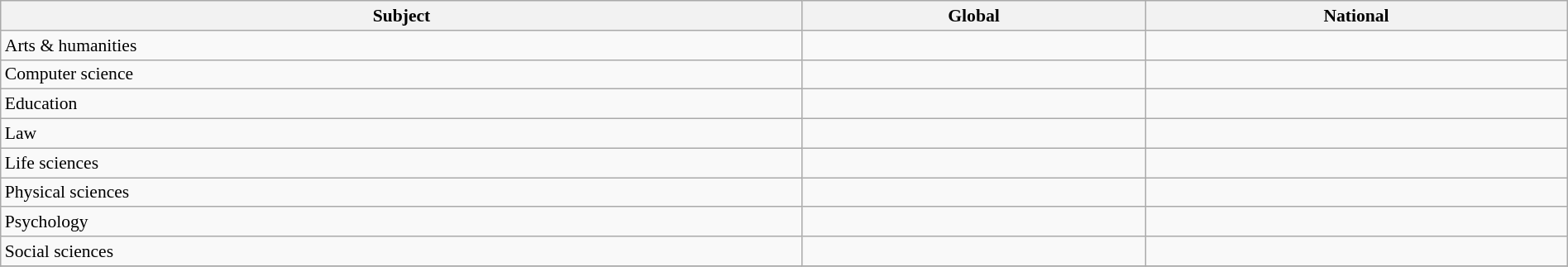<table class="wikitable sortable" style="width: 100%; font-size: 90%">
<tr>
<th>Subject</th>
<th>Global</th>
<th>National</th>
</tr>
<tr>
<td>Arts & humanities</td>
<td data-sort-value="19"></td>
<td data-sort-value="2"></td>
</tr>
<tr>
<td>Computer science</td>
<td data-sort-value="251–300"></td>
<td data-sort-value="18–23"></td>
</tr>
<tr>
<td>Education</td>
<td data-sort-value="66"></td>
<td data-sort-value="4"></td>
</tr>
<tr>
<td>Law</td>
<td data-sort-value="31"></td>
<td data-sort-value="2"></td>
</tr>
<tr>
<td>Life sciences</td>
<td data-sort-value="83"></td>
<td data-sort-value="8"></td>
</tr>
<tr>
<td>Physical sciences</td>
<td data-sort-value="74"></td>
<td data-sort-value="6"></td>
</tr>
<tr>
<td>Psychology</td>
<td data-sort-value="39"></td>
<td data-sort-value="2"></td>
</tr>
<tr>
<td>Social sciences</td>
<td data-sort-value="42"></td>
<td data-sort-value="2"></td>
</tr>
<tr>
</tr>
</table>
